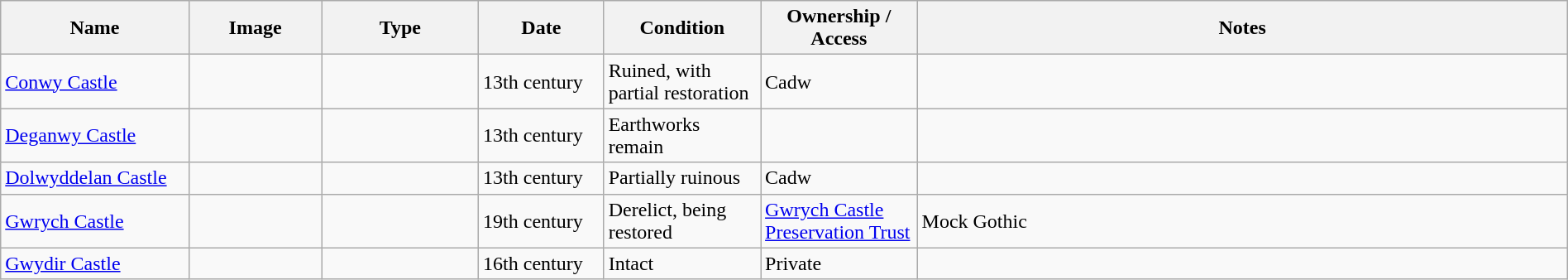<table class="wikitable sortable" width="100%">
<tr>
<th width="12%">Name</th>
<th class="unsortable" width="100">Image</th>
<th width="10%">Type</th>
<th width="8%">Date</th>
<th width="10%">Condition</th>
<th width="10%">Ownership / Access</th>
<th class="unsortable">Notes</th>
</tr>
<tr>
<td><a href='#'>Conwy Castle</a></td>
<td></td>
<td></td>
<td>13th century</td>
<td>Ruined, with partial restoration</td>
<td>Cadw</td>
<td></td>
</tr>
<tr>
<td><a href='#'>Deganwy Castle</a></td>
<td></td>
<td></td>
<td>13th century</td>
<td>Earthworks remain</td>
<td></td>
<td></td>
</tr>
<tr>
<td><a href='#'>Dolwyddelan Castle</a></td>
<td></td>
<td></td>
<td>13th century</td>
<td>Partially ruinous</td>
<td>Cadw</td>
<td></td>
</tr>
<tr>
<td><a href='#'>Gwrych Castle</a></td>
<td></td>
<td></td>
<td>19th century</td>
<td>Derelict, being restored</td>
<td><a href='#'>Gwrych Castle Preservation Trust</a></td>
<td>Mock Gothic</td>
</tr>
<tr>
<td><a href='#'>Gwydir Castle</a></td>
<td></td>
<td></td>
<td>16th century</td>
<td>Intact</td>
<td>Private</td>
<td></td>
</tr>
</table>
